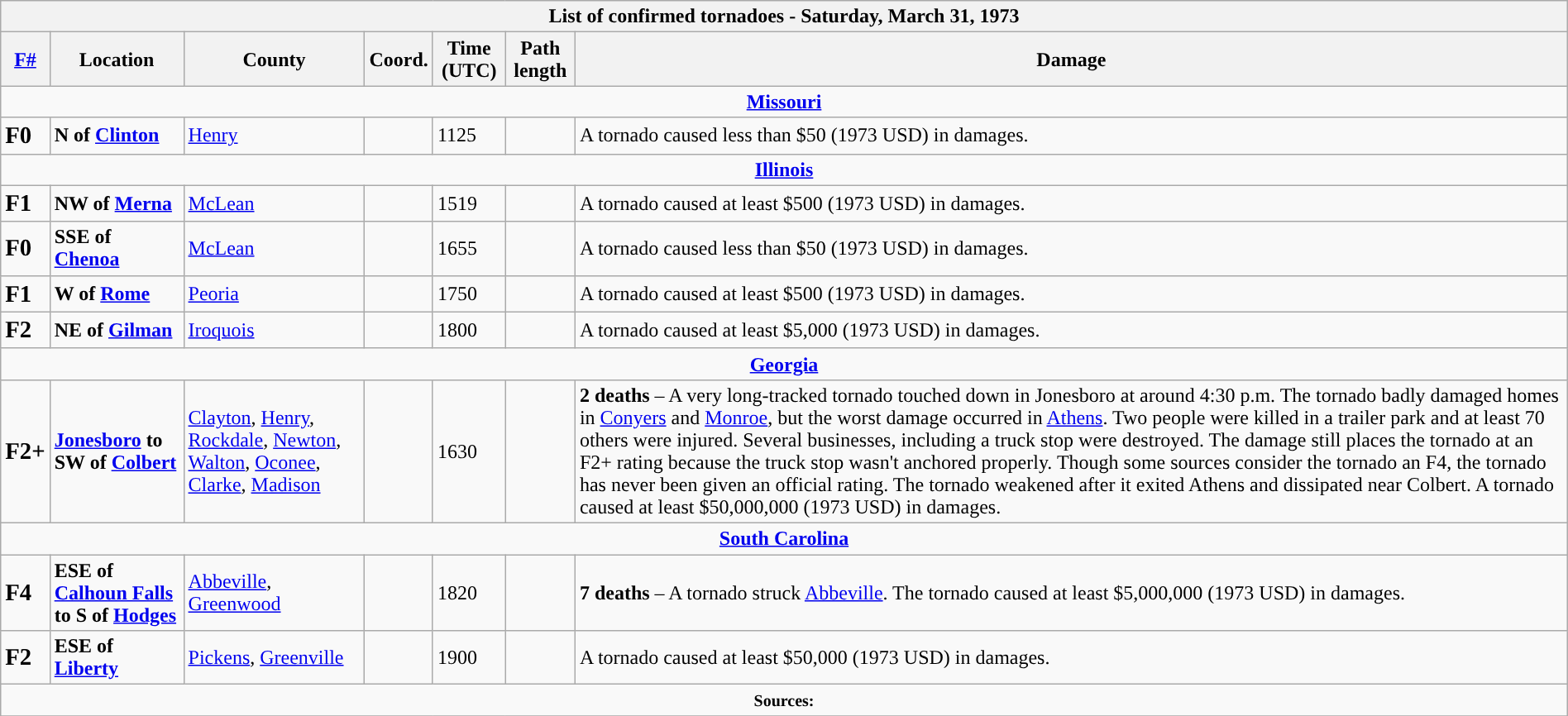<table class="wikitable collapsible" width="100%">
<tr>
<th colspan="7">List of confirmed tornadoes - Saturday, March 31, 1973</th>
</tr>
<tr>
<th><a href='#'>F#</a></th>
<th>Location</th>
<th>County</th>
<th>Coord.</th>
<th>Time (UTC)</th>
<th>Path length</th>
<th>Damage</th>
</tr>
<tr>
<td colspan="7" align=center><strong><a href='#'>Missouri</a></strong></td>
</tr>
<tr>
<td><big><strong>F0</strong></big></td>
<td><strong>N of <a href='#'>Clinton</a></strong></td>
<td><a href='#'>Henry</a></td>
<td></td>
<td>1125</td>
<td></td>
<td>A tornado caused less than $50 (1973 USD) in damages.</td>
</tr>
<tr>
<td colspan="7" align="center"><strong><a href='#'>Illinois</a></strong></td>
</tr>
<tr>
<td><big><strong>F1</strong></big></td>
<td><strong>NW of <a href='#'>Merna</a></strong></td>
<td><a href='#'>McLean</a></td>
<td></td>
<td>1519</td>
<td></td>
<td>A tornado caused at least $500 (1973 USD) in damages.</td>
</tr>
<tr>
<td><big><strong>F0</strong></big></td>
<td><strong>SSE of <a href='#'>Chenoa</a></strong></td>
<td><a href='#'>McLean</a></td>
<td></td>
<td>1655</td>
<td></td>
<td>A tornado caused less than $50 (1973 USD) in damages.</td>
</tr>
<tr>
<td><big><strong>F1</strong></big></td>
<td><strong>W of <a href='#'>Rome</a></strong></td>
<td><a href='#'>Peoria</a></td>
<td></td>
<td>1750</td>
<td></td>
<td>A tornado caused at least $500 (1973 USD) in damages.</td>
</tr>
<tr>
<td><big><strong>F2</strong></big></td>
<td><strong>NE of <a href='#'>Gilman</a></strong></td>
<td><a href='#'>Iroquois</a></td>
<td></td>
<td>1800</td>
<td></td>
<td>A tornado caused at least $5,000 (1973 USD) in damages.</td>
</tr>
<tr>
<td colspan="7" align="center"><strong><a href='#'>Georgia</a></strong></td>
</tr>
<tr>
<td><big><strong>F2+</strong></big></td>
<td><strong><a href='#'>Jonesboro</a> to SW of <a href='#'>Colbert</a></strong></td>
<td><a href='#'>Clayton</a>, <a href='#'>Henry</a>, <a href='#'>Rockdale</a>, <a href='#'>Newton</a>, <a href='#'>Walton</a>, <a href='#'>Oconee</a>, <a href='#'>Clarke</a>, <a href='#'>Madison</a></td>
<td></td>
<td>1630</td>
<td></td>
<td><strong>2 deaths</strong> – A very long-tracked tornado touched down in Jonesboro at around 4:30 p.m. The tornado badly damaged homes in <a href='#'>Conyers</a> and <a href='#'>Monroe</a>, but the worst damage occurred in <a href='#'>Athens</a>. Two people were killed in a trailer park and at least 70 others were injured. Several businesses, including a truck stop were destroyed. The damage still places the tornado at an F2+ rating because the truck stop wasn't anchored properly. Though some sources consider the tornado an F4, the tornado has never been given an official rating. The tornado weakened after it exited Athens and dissipated near Colbert. A tornado caused at least $50,000,000 (1973 USD) in damages.</td>
</tr>
<tr>
<td colspan="7" align="center"><strong><a href='#'>South Carolina</a></strong></td>
</tr>
<tr>
<td><big><strong>F4</strong></big></td>
<td><strong>ESE of <a href='#'>Calhoun Falls</a> to S of <a href='#'>Hodges</a></strong></td>
<td><a href='#'>Abbeville</a>, <a href='#'>Greenwood</a></td>
<td></td>
<td>1820</td>
<td></td>
<td><strong>7 deaths</strong> – A tornado struck <a href='#'>Abbeville</a>. The tornado caused at least $5,000,000 (1973 USD) in damages.</td>
</tr>
<tr>
<td><big><strong>F2</strong></big></td>
<td><strong>ESE of <a href='#'>Liberty</a></strong></td>
<td><a href='#'>Pickens</a>, <a href='#'>Greenville</a></td>
<td></td>
<td>1900</td>
<td></td>
<td>A tornado caused at least $50,000 (1973 USD) in damages.</td>
</tr>
<tr>
<td colspan="7" align="center"><small><strong>Sources:</strong> </small></td>
</tr>
<tr>
</tr>
</table>
